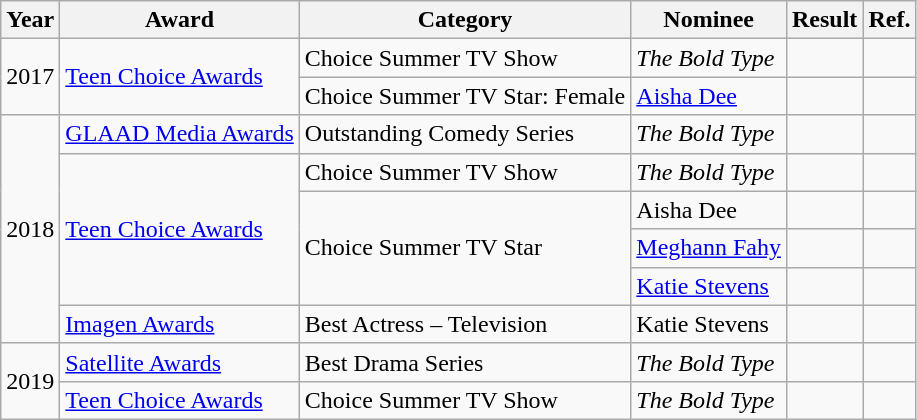<table class="wikitable">
<tr>
<th>Year</th>
<th>Award</th>
<th>Category</th>
<th>Nominee</th>
<th>Result</th>
<th>Ref.</th>
</tr>
<tr>
<td rowspan="2">2017</td>
<td rowspan="2"><a href='#'>Teen Choice Awards</a></td>
<td>Choice Summer TV Show</td>
<td><em>The Bold Type</em></td>
<td></td>
<td style="text-align:center;"></td>
</tr>
<tr>
<td>Choice Summer TV Star: Female</td>
<td><a href='#'>Aisha Dee</a></td>
<td></td>
<td style="text-align:center;"></td>
</tr>
<tr>
<td rowspan="6">2018</td>
<td><a href='#'>GLAAD Media Awards</a></td>
<td>Outstanding Comedy Series</td>
<td><em>The Bold Type</em></td>
<td></td>
<td style="text-align:center;"></td>
</tr>
<tr>
<td rowspan="4"><a href='#'>Teen Choice Awards</a></td>
<td>Choice Summer TV Show</td>
<td><em>The Bold Type</em></td>
<td></td>
<td style="text-align:center;"></td>
</tr>
<tr>
<td rowspan="3">Choice Summer TV Star</td>
<td>Aisha Dee</td>
<td></td>
<td style="text-align:center;"></td>
</tr>
<tr>
<td><a href='#'>Meghann Fahy</a></td>
<td></td>
<td style="text-align:center;"></td>
</tr>
<tr>
<td><a href='#'>Katie Stevens</a></td>
<td></td>
<td style="text-align:center;"></td>
</tr>
<tr>
<td><a href='#'>Imagen Awards</a></td>
<td>Best Actress – Television</td>
<td>Katie Stevens</td>
<td></td>
<td style="text-align:center;"></td>
</tr>
<tr>
<td rowspan=2>2019</td>
<td><a href='#'>Satellite Awards</a></td>
<td>Best Drama Series</td>
<td><em>The Bold Type</em></td>
<td></td>
<td style="text-align:center;"></td>
</tr>
<tr>
<td><a href='#'>Teen Choice Awards</a></td>
<td>Choice Summer TV Show</td>
<td><em>The Bold Type</em></td>
<td></td>
<td style="text-align:center;"></td>
</tr>
</table>
